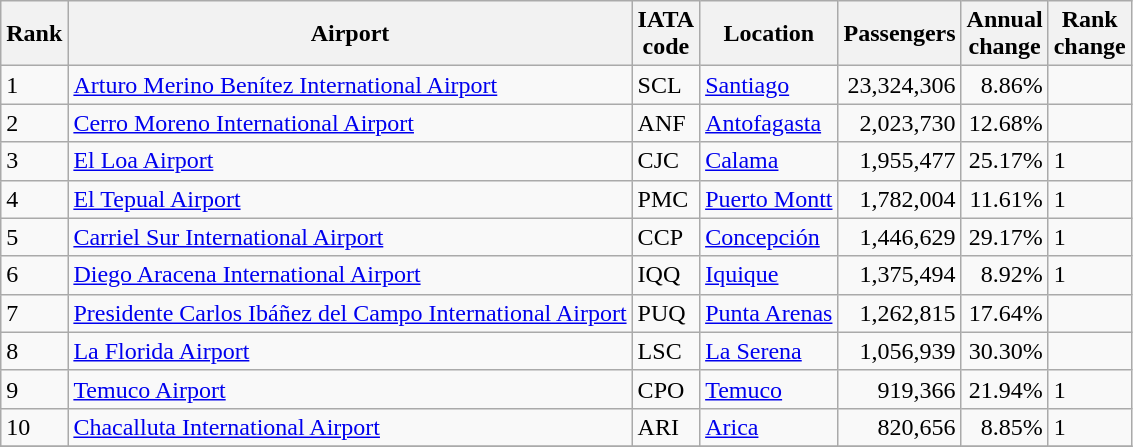<table class="wikitable sortable">
<tr>
<th>Rank</th>
<th>Airport</th>
<th>IATA<br>code</th>
<th>Location</th>
<th>Passengers</th>
<th data-sort-type="number">Annual<br>change</th>
<th>Rank<br>change</th>
</tr>
<tr>
<td>1</td>
<td><a href='#'>Arturo Merino Benítez International Airport</a></td>
<td>SCL</td>
<td><a href='#'>Santiago</a></td>
<td align="right">23,324,306</td>
<td align="right">8.86% </td>
<td></td>
</tr>
<tr>
<td>2</td>
<td><a href='#'>Cerro Moreno International Airport</a></td>
<td>ANF</td>
<td><a href='#'>Antofagasta</a></td>
<td align="right">2,023,730</td>
<td align="right">12.68% </td>
<td></td>
</tr>
<tr>
<td>3</td>
<td><a href='#'>El Loa Airport</a></td>
<td>CJC</td>
<td><a href='#'>Calama</a></td>
<td align="right">1,955,477</td>
<td align="right">25.17% </td>
<td> 1</td>
</tr>
<tr>
<td>4</td>
<td><a href='#'>El Tepual Airport</a></td>
<td>PMC</td>
<td><a href='#'>Puerto Montt</a></td>
<td align="right">1,782,004</td>
<td align="right">11.61% </td>
<td> 1</td>
</tr>
<tr>
<td>5</td>
<td><a href='#'>Carriel Sur International Airport</a></td>
<td>CCP</td>
<td><a href='#'>Concepción</a></td>
<td align="right">1,446,629</td>
<td align="right">29.17% </td>
<td> 1</td>
</tr>
<tr>
<td>6</td>
<td><a href='#'>Diego Aracena International Airport</a></td>
<td>IQQ</td>
<td><a href='#'>Iquique</a></td>
<td align="right">1,375,494</td>
<td align="right">8.92% </td>
<td> 1</td>
</tr>
<tr>
<td>7</td>
<td><a href='#'>Presidente Carlos Ibáñez del Campo International Airport</a></td>
<td>PUQ</td>
<td><a href='#'>Punta Arenas</a></td>
<td align="right">1,262,815</td>
<td align="right">17.64% </td>
<td></td>
</tr>
<tr>
<td>8</td>
<td><a href='#'>La Florida Airport</a></td>
<td>LSC</td>
<td><a href='#'>La Serena</a></td>
<td align="right">1,056,939</td>
<td align="right">30.30% </td>
<td></td>
</tr>
<tr>
<td>9</td>
<td><a href='#'>Temuco Airport</a></td>
<td>CPO</td>
<td><a href='#'>Temuco</a></td>
<td align="right">919,366</td>
<td align="right">21.94% </td>
<td> 1</td>
</tr>
<tr>
<td>10</td>
<td><a href='#'>Chacalluta International Airport</a></td>
<td>ARI</td>
<td><a href='#'>Arica</a></td>
<td align="right">820,656</td>
<td align="right">8.85% </td>
<td> 1</td>
</tr>
<tr>
</tr>
</table>
